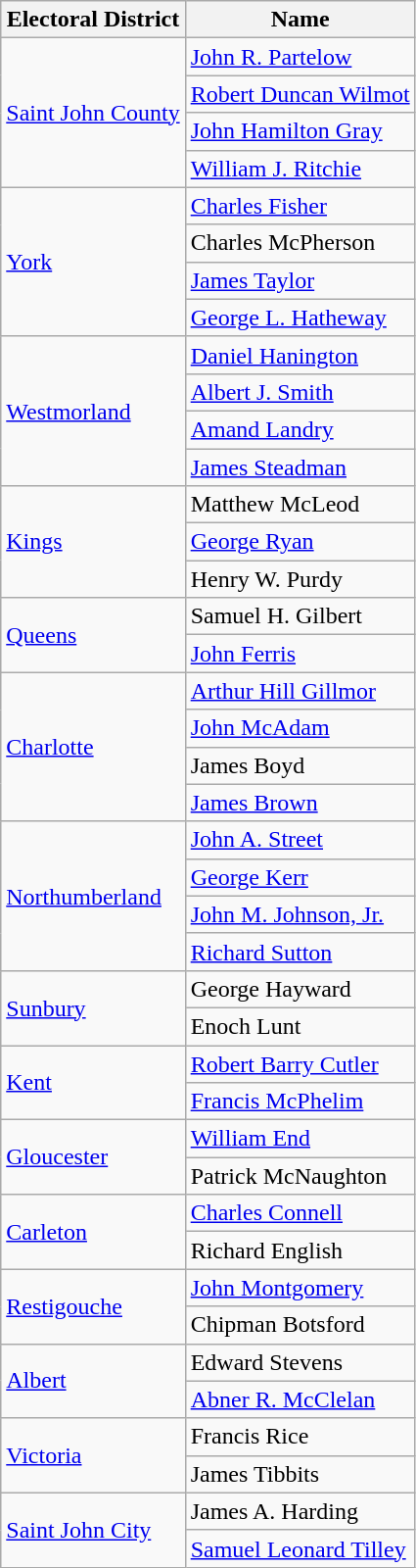<table class="wikitable">
<tr>
<th>Electoral District</th>
<th>Name</th>
</tr>
<tr>
<td rowspan="4"><a href='#'>Saint John County</a></td>
<td><a href='#'>John R. Partelow</a></td>
</tr>
<tr>
<td><a href='#'>Robert Duncan Wilmot</a></td>
</tr>
<tr>
<td><a href='#'>John Hamilton Gray</a></td>
</tr>
<tr>
<td><a href='#'>William J. Ritchie</a></td>
</tr>
<tr>
<td rowspan="4"><a href='#'>York</a></td>
<td><a href='#'>Charles Fisher</a></td>
</tr>
<tr>
<td>Charles McPherson</td>
</tr>
<tr>
<td><a href='#'>James Taylor</a></td>
</tr>
<tr>
<td><a href='#'>George L. Hatheway</a></td>
</tr>
<tr>
<td rowspan="4"><a href='#'>Westmorland</a></td>
<td><a href='#'>Daniel Hanington</a></td>
</tr>
<tr>
<td><a href='#'>Albert J. Smith</a></td>
</tr>
<tr>
<td><a href='#'>Amand Landry</a></td>
</tr>
<tr>
<td><a href='#'>James Steadman</a></td>
</tr>
<tr>
<td rowspan="3"><a href='#'>Kings</a></td>
<td>Matthew McLeod</td>
</tr>
<tr>
<td><a href='#'>George Ryan</a></td>
</tr>
<tr>
<td>Henry W. Purdy</td>
</tr>
<tr>
<td rowspan="2"><a href='#'>Queens</a></td>
<td>Samuel H. Gilbert</td>
</tr>
<tr>
<td><a href='#'>John Ferris</a></td>
</tr>
<tr>
<td rowspan="4"><a href='#'>Charlotte</a></td>
<td><a href='#'>Arthur Hill Gillmor</a></td>
</tr>
<tr>
<td><a href='#'>John McAdam</a></td>
</tr>
<tr>
<td>James Boyd</td>
</tr>
<tr>
<td><a href='#'>James Brown</a></td>
</tr>
<tr>
<td rowspan="4"><a href='#'>Northumberland</a></td>
<td><a href='#'>John A. Street</a></td>
</tr>
<tr>
<td><a href='#'>George Kerr</a></td>
</tr>
<tr>
<td><a href='#'>John M. Johnson, Jr.</a></td>
</tr>
<tr>
<td><a href='#'>Richard Sutton</a></td>
</tr>
<tr>
<td rowspan="2"><a href='#'>Sunbury</a></td>
<td>George Hayward</td>
</tr>
<tr>
<td>Enoch Lunt</td>
</tr>
<tr>
<td rowspan="2"><a href='#'>Kent</a></td>
<td><a href='#'>Robert Barry Cutler</a></td>
</tr>
<tr>
<td><a href='#'>Francis McPhelim</a></td>
</tr>
<tr>
<td rowspan="2"><a href='#'>Gloucester</a></td>
<td><a href='#'>William End</a></td>
</tr>
<tr>
<td>Patrick McNaughton</td>
</tr>
<tr>
<td rowspan="2"><a href='#'>Carleton</a></td>
<td><a href='#'>Charles Connell</a></td>
</tr>
<tr>
<td>Richard English</td>
</tr>
<tr>
<td rowspan="2"><a href='#'>Restigouche</a></td>
<td><a href='#'>John Montgomery</a></td>
</tr>
<tr>
<td>Chipman Botsford</td>
</tr>
<tr>
<td rowspan="2"><a href='#'>Albert</a></td>
<td>Edward Stevens</td>
</tr>
<tr>
<td><a href='#'>Abner R. McClelan</a></td>
</tr>
<tr>
<td rowspan="2"><a href='#'>Victoria</a></td>
<td>Francis Rice</td>
</tr>
<tr>
<td>James Tibbits</td>
</tr>
<tr>
<td rowspan="2"><a href='#'>Saint John City</a></td>
<td>James A. Harding</td>
</tr>
<tr>
<td><a href='#'>Samuel Leonard Tilley</a></td>
</tr>
</table>
